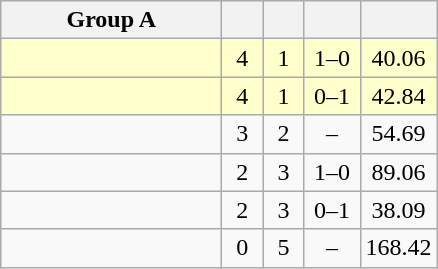<table class=wikitable style="text-align:center;">
<tr>
<th width=140>Group A</th>
<th width=20></th>
<th width=20></th>
<th width=30></th>
<th width=20></th>
</tr>
<tr bgcolor=#ffffcc>
<td style="text-align:left;"></td>
<td>4</td>
<td>1</td>
<td>1–0</td>
<td>40.06</td>
</tr>
<tr bgcolor=#ffffcc>
<td style="text-align:left;"></td>
<td>4</td>
<td>1</td>
<td>0–1</td>
<td>42.84</td>
</tr>
<tr>
<td style="text-align:left;"></td>
<td>3</td>
<td>2</td>
<td>–</td>
<td>54.69</td>
</tr>
<tr>
<td style="text-align:left;"></td>
<td>2</td>
<td>3</td>
<td>1–0</td>
<td>89.06</td>
</tr>
<tr>
<td style="text-align:left;"></td>
<td>2</td>
<td>3</td>
<td>0–1</td>
<td>38.09</td>
</tr>
<tr>
<td style="text-align:left;"></td>
<td>0</td>
<td>5</td>
<td>–</td>
<td>168.42</td>
</tr>
</table>
